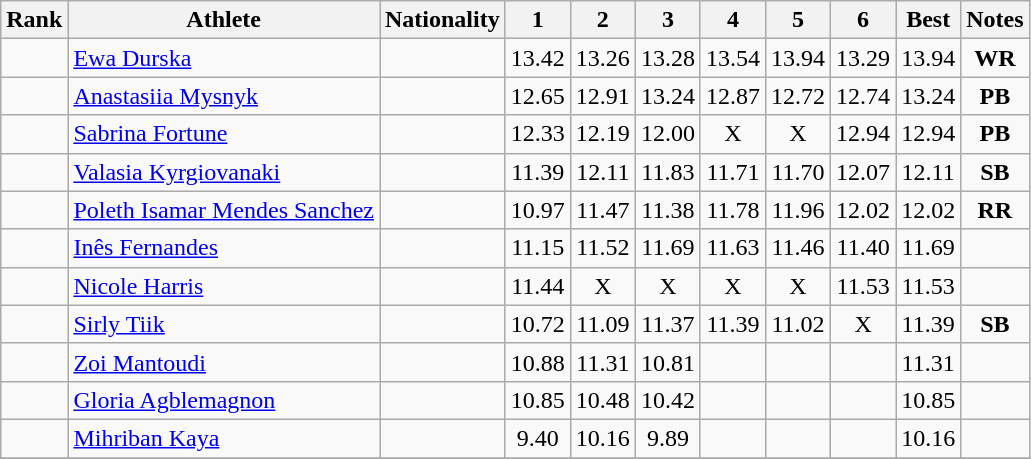<table class="wikitable sortable" style="text-align:center">
<tr>
<th>Rank</th>
<th>Athlete</th>
<th>Nationality</th>
<th width="25">1</th>
<th width="25">2</th>
<th width="25">3</th>
<th width="25">4</th>
<th width="25">5</th>
<th width="25">6</th>
<th>Best</th>
<th>Notes</th>
</tr>
<tr>
<td></td>
<td style="text-align:left;"><a href='#'>Ewa Durska</a></td>
<td style="text-align:left;"></td>
<td>13.42</td>
<td>13.26</td>
<td>13.28</td>
<td>13.54</td>
<td>13.94</td>
<td>13.29</td>
<td>13.94</td>
<td><strong>WR</strong></td>
</tr>
<tr>
<td></td>
<td style="text-align:left;"><a href='#'>Anastasiia Mysnyk</a></td>
<td style="text-align:left;"></td>
<td>12.65</td>
<td>12.91</td>
<td>13.24</td>
<td>12.87</td>
<td>12.72</td>
<td>12.74</td>
<td>13.24</td>
<td><strong>PB</strong></td>
</tr>
<tr>
<td></td>
<td style="text-align:left;"><a href='#'>Sabrina Fortune</a></td>
<td style="text-align:left;"></td>
<td>12.33</td>
<td>12.19</td>
<td>12.00</td>
<td>X</td>
<td>X</td>
<td>12.94</td>
<td>12.94</td>
<td><strong>PB</strong></td>
</tr>
<tr>
<td></td>
<td style="text-align:left;"><a href='#'>Valasia Kyrgiovanaki</a></td>
<td style="text-align:left;"></td>
<td>11.39</td>
<td>12.11</td>
<td>11.83</td>
<td>11.71</td>
<td>11.70</td>
<td>12.07</td>
<td>12.11</td>
<td><strong>SB</strong></td>
</tr>
<tr>
<td></td>
<td style="text-align:left;"><a href='#'>Poleth Isamar Mendes Sanchez</a></td>
<td style="text-align:left;"></td>
<td>10.97</td>
<td>11.47</td>
<td>11.38</td>
<td>11.78</td>
<td>11.96</td>
<td>12.02</td>
<td>12.02</td>
<td><strong>RR</strong></td>
</tr>
<tr>
<td></td>
<td style="text-align:left;"><a href='#'>Inês Fernandes</a></td>
<td style="text-align:left;"></td>
<td>11.15</td>
<td>11.52</td>
<td>11.69</td>
<td>11.63</td>
<td>11.46</td>
<td>11.40</td>
<td>11.69</td>
<td></td>
</tr>
<tr>
<td></td>
<td style="text-align:left;"><a href='#'>Nicole Harris</a></td>
<td style="text-align:left;"></td>
<td>11.44</td>
<td>X</td>
<td>X</td>
<td>X</td>
<td>X</td>
<td>11.53</td>
<td>11.53</td>
<td></td>
</tr>
<tr>
<td></td>
<td style="text-align:left;"><a href='#'>Sirly Tiik</a></td>
<td style="text-align:left;"></td>
<td>10.72</td>
<td>11.09</td>
<td>11.37</td>
<td>11.39</td>
<td>11.02</td>
<td>X</td>
<td>11.39</td>
<td><strong>SB</strong></td>
</tr>
<tr>
<td></td>
<td style="text-align:left;"><a href='#'>Zoi Mantoudi</a></td>
<td style="text-align:left;"></td>
<td>10.88</td>
<td>11.31</td>
<td>10.81</td>
<td></td>
<td></td>
<td></td>
<td>11.31</td>
<td></td>
</tr>
<tr>
<td></td>
<td style="text-align:left;"><a href='#'>Gloria Agblemagnon</a></td>
<td style="text-align:left;"></td>
<td>10.85</td>
<td>10.48</td>
<td>10.42</td>
<td></td>
<td></td>
<td></td>
<td>10.85</td>
<td></td>
</tr>
<tr>
<td></td>
<td style="text-align:left;"><a href='#'>Mihriban Kaya</a></td>
<td style="text-align:left;"></td>
<td>9.40</td>
<td>10.16</td>
<td>9.89</td>
<td></td>
<td></td>
<td></td>
<td>10.16</td>
<td></td>
</tr>
<tr>
</tr>
</table>
